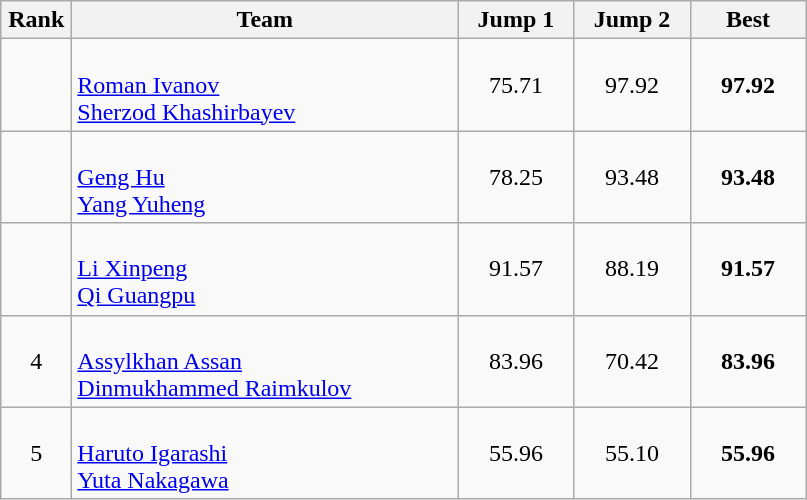<table class=wikitable style="text-align:center">
<tr>
<th width=40>Rank</th>
<th width=250>Team</th>
<th width=70>Jump 1</th>
<th width=70>Jump 2</th>
<th width=70>Best</th>
</tr>
<tr>
<td></td>
<td align=left><br><a href='#'>Roman Ivanov</a><br><a href='#'>Sherzod Khashirbayev</a></td>
<td>75.71</td>
<td>97.92</td>
<td><strong>97.92</strong></td>
</tr>
<tr>
<td></td>
<td align=left><br><a href='#'>Geng Hu</a><br><a href='#'>Yang Yuheng</a></td>
<td>78.25</td>
<td>93.48</td>
<td><strong>93.48</strong></td>
</tr>
<tr>
<td></td>
<td align=left><br><a href='#'>Li Xinpeng</a><br><a href='#'>Qi Guangpu</a></td>
<td>91.57</td>
<td>88.19</td>
<td><strong>91.57</strong></td>
</tr>
<tr>
<td>4</td>
<td align=left><br><a href='#'>Assylkhan Assan</a><br><a href='#'>Dinmukhammed Raimkulov</a></td>
<td>83.96</td>
<td>70.42</td>
<td><strong>83.96</strong></td>
</tr>
<tr>
<td>5</td>
<td align=left><br><a href='#'>Haruto Igarashi</a><br><a href='#'>Yuta Nakagawa</a></td>
<td>55.96</td>
<td>55.10</td>
<td><strong>55.96</strong></td>
</tr>
</table>
